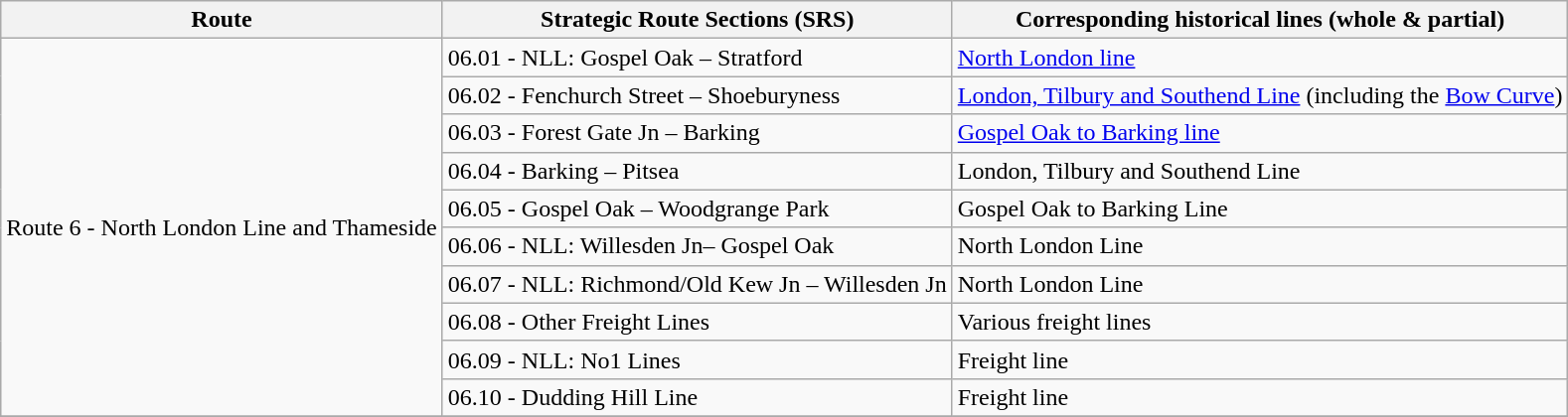<table class="wikitable">
<tr>
<th>Route</th>
<th>Strategic Route Sections (SRS)</th>
<th>Corresponding historical lines (whole & partial)</th>
</tr>
<tr>
<td rowspan="10">Route 6 - North London Line and Thameside</td>
<td>06.01 - NLL: Gospel Oak – Stratford</td>
<td><a href='#'>North London line</a></td>
</tr>
<tr>
<td>06.02 - Fenchurch Street – Shoeburyness</td>
<td><a href='#'>London, Tilbury and Southend Line</a> (including the <a href='#'>Bow Curve</a>)</td>
</tr>
<tr>
<td>06.03 - Forest Gate Jn – Barking</td>
<td><a href='#'>Gospel Oak to Barking line</a></td>
</tr>
<tr>
<td>06.04 - Barking – Pitsea</td>
<td>London, Tilbury and Southend Line</td>
</tr>
<tr>
<td>06.05 - Gospel Oak – Woodgrange Park</td>
<td>Gospel Oak to Barking Line</td>
</tr>
<tr>
<td>06.06 - NLL: Willesden Jn– Gospel Oak</td>
<td>North London Line</td>
</tr>
<tr>
<td>06.07 - NLL: Richmond/Old Kew Jn – Willesden Jn</td>
<td>North London Line</td>
</tr>
<tr>
<td>06.08 - Other Freight Lines</td>
<td>Various freight lines</td>
</tr>
<tr>
<td>06.09 - NLL: No1 Lines</td>
<td>Freight line</td>
</tr>
<tr>
<td>06.10 - Dudding Hill Line</td>
<td>Freight line</td>
</tr>
<tr>
</tr>
</table>
